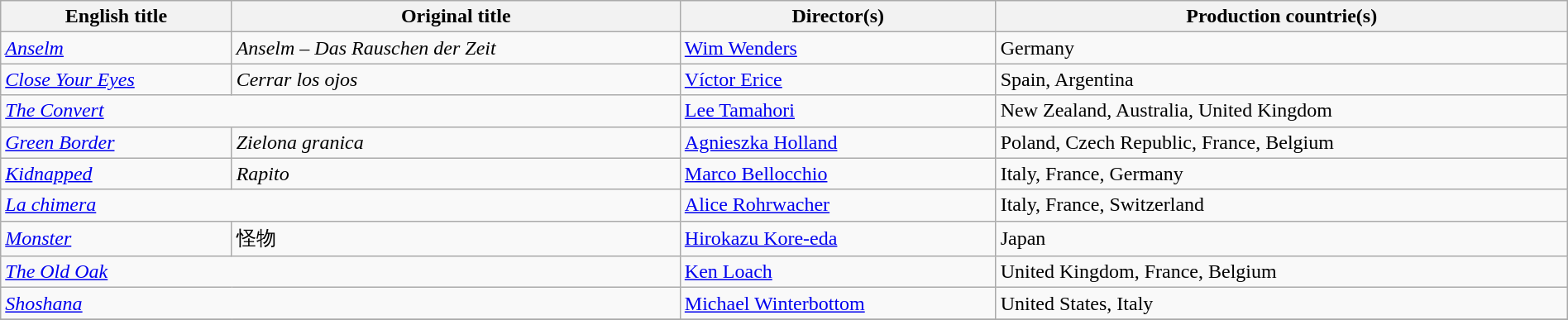<table class="sortable wikitable" style="width:100%; margin-bottom:4px" cellpadding="5">
<tr>
<th scope="col">English title</th>
<th scope="col">Original title</th>
<th scope="col">Director(s)</th>
<th scope="col">Production countrie(s)</th>
</tr>
<tr>
<td><em><a href='#'>Anselm</a></em></td>
<td><em>Anselm – Das Rauschen der Zeit</em></td>
<td><a href='#'>Wim Wenders</a></td>
<td>Germany</td>
</tr>
<tr>
<td><em><a href='#'>Close Your Eyes</a></em></td>
<td><em>Cerrar los ojos</em></td>
<td><a href='#'>Víctor Erice</a></td>
<td>Spain, Argentina</td>
</tr>
<tr>
<td colspan="2"><em><a href='#'>The Convert</a></em></td>
<td><a href='#'>Lee Tamahori</a></td>
<td>New Zealand, Australia, United Kingdom</td>
</tr>
<tr>
<td><em><a href='#'>Green Border</a></em></td>
<td><em>Zielona granica</em></td>
<td><a href='#'>Agnieszka Holland</a></td>
<td>Poland, Czech Republic, France, Belgium</td>
</tr>
<tr>
<td><em><a href='#'>Kidnapped</a></em></td>
<td><em>Rapito</em></td>
<td><a href='#'>Marco Bellocchio</a></td>
<td>Italy, France, Germany</td>
</tr>
<tr>
<td colspan="2"><em><a href='#'>La chimera</a></em></td>
<td><a href='#'>Alice Rohrwacher</a></td>
<td>Italy, France, Switzerland</td>
</tr>
<tr>
<td><em><a href='#'>Monster</a></em></td>
<td>怪物</td>
<td><a href='#'>Hirokazu Kore-eda</a></td>
<td>Japan</td>
</tr>
<tr>
<td colspan="2"><em><a href='#'>The Old Oak</a></em></td>
<td><a href='#'>Ken Loach</a></td>
<td>United Kingdom, France, Belgium</td>
</tr>
<tr>
<td colspan="2"><em><a href='#'>Shoshana</a></em></td>
<td><a href='#'>Michael Winterbottom</a></td>
<td>United States, Italy</td>
</tr>
<tr>
</tr>
</table>
